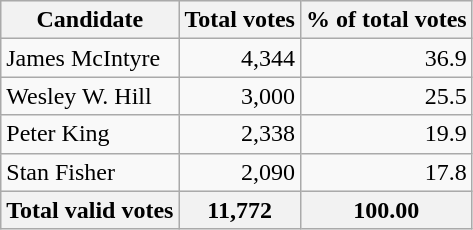<table class="wikitable">
<tr bgcolor="#EEEEEE">
<th align="left">Candidate</th>
<th align="right">Total votes</th>
<th align="right">% of total votes</th>
</tr>
<tr>
<td align="left">James McIntyre</td>
<td align="right">4,344</td>
<td align="right">36.9</td>
</tr>
<tr>
<td align="left">Wesley W. Hill</td>
<td align="right">3,000</td>
<td align="right">25.5</td>
</tr>
<tr>
<td align="left">Peter King</td>
<td align="right">2,338</td>
<td align="right">19.9</td>
</tr>
<tr>
<td align="left">Stan Fisher</td>
<td align="right">2,090</td>
<td align="right">17.8</td>
</tr>
<tr bgcolor="#EEEEEE">
<th align="left">Total valid votes</th>
<th align="right"><strong>11,772</strong></th>
<th align="right"><strong>100.00</strong></th>
</tr>
</table>
